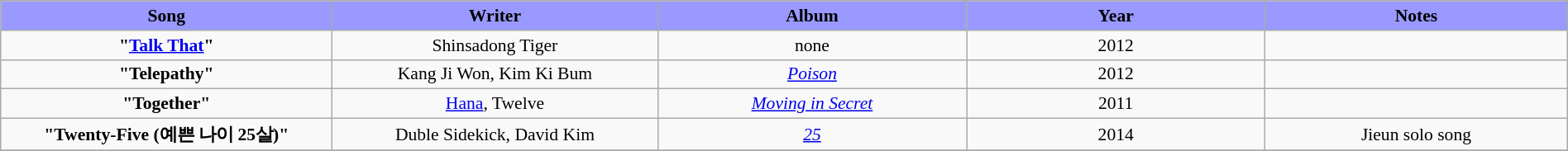<table class="wikitable" style="margin:0.5em auto; clear:both; font-size:.9em; text-align:center; width:100%">
<tr>
<th width="500" style="background: #99F;">Song</th>
<th width="500" style="background: #99F;">Writer</th>
<th width="500" style="background: #99F;">Album</th>
<th width="500" style="background: #99F;">Year</th>
<th width="500" style="background: #99F;">Notes</th>
</tr>
<tr>
<td><strong>"<a href='#'>Talk That</a>"</strong> </td>
<td>Shinsadong Tiger</td>
<td>none</td>
<td>2012</td>
<td></td>
</tr>
<tr>
<td><strong>"Telepathy"</strong> </td>
<td>Kang Ji Won, Kim Ki Bum</td>
<td><em><a href='#'>Poison</a></em></td>
<td>2012</td>
<td></td>
</tr>
<tr>
<td><strong>"Together"</strong> </td>
<td><a href='#'>Hana</a>, Twelve </td>
<td><em><a href='#'>Moving in Secret</a></em></td>
<td>2011</td>
<td></td>
</tr>
<tr>
<td><strong>"Twenty-Five (예쁜 나이 25살)"</strong> </td>
<td>Duble Sidekick, David Kim</td>
<td><em><a href='#'>25</a></em></td>
<td>2014</td>
<td>Jieun solo song</td>
</tr>
<tr>
</tr>
</table>
